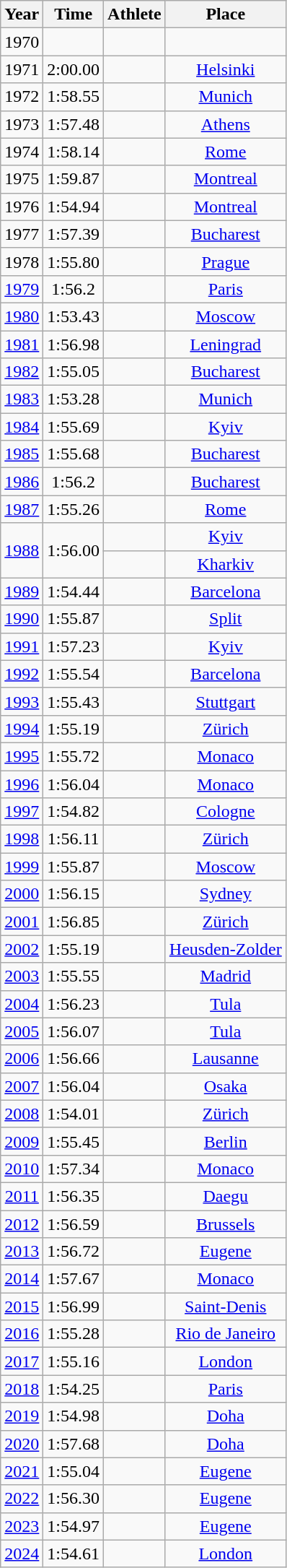<table class="wikitable sortable" style="text-align:center">
<tr>
<th>Year</th>
<th>Time</th>
<th>Athlete</th>
<th>Place</th>
</tr>
<tr>
<td>1970</td>
<td></td>
<td></td>
<td></td>
</tr>
<tr>
<td>1971</td>
<td>2:00.00</td>
<td align=left></td>
<td><a href='#'>Helsinki</a></td>
</tr>
<tr>
<td>1972</td>
<td>1:58.55</td>
<td align=left></td>
<td><a href='#'>Munich</a></td>
</tr>
<tr>
<td>1973</td>
<td>1:57.48</td>
<td align=left></td>
<td><a href='#'>Athens</a></td>
</tr>
<tr>
<td>1974</td>
<td>1:58.14</td>
<td align=left></td>
<td><a href='#'>Rome</a></td>
</tr>
<tr>
<td>1975</td>
<td>1:59.87</td>
<td align=left></td>
<td><a href='#'>Montreal</a></td>
</tr>
<tr>
<td>1976</td>
<td>1:54.94</td>
<td align=left></td>
<td><a href='#'>Montreal</a></td>
</tr>
<tr>
<td>1977</td>
<td>1:57.39</td>
<td align=left></td>
<td><a href='#'>Bucharest</a></td>
</tr>
<tr>
<td>1978</td>
<td>1:55.80</td>
<td align=left></td>
<td><a href='#'>Prague</a></td>
</tr>
<tr>
<td><a href='#'>1979</a></td>
<td>1:56.2</td>
<td align=left></td>
<td><a href='#'>Paris</a></td>
</tr>
<tr>
<td><a href='#'>1980</a></td>
<td>1:53.43</td>
<td align=left></td>
<td><a href='#'>Moscow</a></td>
</tr>
<tr>
<td><a href='#'>1981</a></td>
<td>1:56.98</td>
<td align=left></td>
<td><a href='#'>Leningrad</a></td>
</tr>
<tr>
<td><a href='#'>1982</a></td>
<td>1:55.05</td>
<td align=left></td>
<td><a href='#'>Bucharest</a></td>
</tr>
<tr>
<td><a href='#'>1983</a></td>
<td>1:53.28</td>
<td align=left></td>
<td><a href='#'>Munich</a></td>
</tr>
<tr>
<td><a href='#'>1984</a></td>
<td>1:55.69</td>
<td align=left></td>
<td><a href='#'>Kyiv</a></td>
</tr>
<tr>
<td><a href='#'>1985</a></td>
<td>1:55.68</td>
<td align=left></td>
<td><a href='#'>Bucharest</a></td>
</tr>
<tr>
<td><a href='#'>1986</a></td>
<td>1:56.2</td>
<td align=left></td>
<td><a href='#'>Bucharest</a></td>
</tr>
<tr>
<td><a href='#'>1987</a></td>
<td>1:55.26</td>
<td align=left></td>
<td><a href='#'>Rome</a></td>
</tr>
<tr>
<td rowspan=2><a href='#'>1988</a></td>
<td rowspan=2>1:56.00</td>
<td align=left></td>
<td><a href='#'>Kyiv</a></td>
</tr>
<tr>
<td align=left></td>
<td><a href='#'>Kharkiv</a></td>
</tr>
<tr>
<td><a href='#'>1989</a></td>
<td>1:54.44</td>
<td align=left></td>
<td><a href='#'>Barcelona</a></td>
</tr>
<tr>
<td><a href='#'>1990</a></td>
<td>1:55.87</td>
<td align=left></td>
<td><a href='#'>Split</a></td>
</tr>
<tr>
<td><a href='#'>1991</a></td>
<td>1:57.23</td>
<td align=left></td>
<td><a href='#'>Kyiv</a></td>
</tr>
<tr>
<td><a href='#'>1992</a></td>
<td>1:55.54</td>
<td align=left></td>
<td><a href='#'>Barcelona</a></td>
</tr>
<tr>
<td><a href='#'>1993</a></td>
<td>1:55.43</td>
<td align=left></td>
<td><a href='#'>Stuttgart</a></td>
</tr>
<tr>
<td><a href='#'>1994</a></td>
<td>1:55.19</td>
<td align=left></td>
<td><a href='#'>Zürich</a></td>
</tr>
<tr>
<td><a href='#'>1995</a></td>
<td>1:55.72</td>
<td align=left></td>
<td><a href='#'>Monaco</a></td>
</tr>
<tr>
<td><a href='#'>1996</a></td>
<td>1:56.04</td>
<td align=left></td>
<td><a href='#'>Monaco</a></td>
</tr>
<tr>
<td><a href='#'>1997</a></td>
<td>1:54.82</td>
<td align=left></td>
<td><a href='#'>Cologne</a></td>
</tr>
<tr>
<td><a href='#'>1998</a></td>
<td>1:56.11</td>
<td align=left></td>
<td><a href='#'>Zürich</a></td>
</tr>
<tr>
<td><a href='#'>1999</a></td>
<td>1:55.87</td>
<td align=left></td>
<td><a href='#'>Moscow</a></td>
</tr>
<tr>
<td><a href='#'>2000</a></td>
<td>1:56.15</td>
<td align=left></td>
<td><a href='#'>Sydney</a></td>
</tr>
<tr>
<td><a href='#'>2001</a></td>
<td>1:56.85</td>
<td align=left></td>
<td><a href='#'>Zürich</a></td>
</tr>
<tr>
<td><a href='#'>2002</a></td>
<td>1:55.19</td>
<td align=left></td>
<td><a href='#'>Heusden-Zolder</a></td>
</tr>
<tr>
<td><a href='#'>2003</a></td>
<td>1:55.55</td>
<td align=left></td>
<td><a href='#'>Madrid</a></td>
</tr>
<tr>
<td><a href='#'>2004</a></td>
<td>1:56.23</td>
<td align=left></td>
<td><a href='#'>Tula</a></td>
</tr>
<tr>
<td><a href='#'>2005</a></td>
<td>1:56.07</td>
<td align=left></td>
<td><a href='#'>Tula</a></td>
</tr>
<tr>
<td><a href='#'>2006</a></td>
<td>1:56.66</td>
<td align=left></td>
<td><a href='#'>Lausanne</a></td>
</tr>
<tr>
<td><a href='#'>2007</a></td>
<td>1:56.04</td>
<td align=left></td>
<td><a href='#'>Osaka</a></td>
</tr>
<tr>
<td><a href='#'>2008</a></td>
<td>1:54.01</td>
<td align=left></td>
<td><a href='#'>Zürich</a></td>
</tr>
<tr>
<td><a href='#'>2009</a></td>
<td>1:55.45</td>
<td align=left></td>
<td><a href='#'>Berlin</a></td>
</tr>
<tr>
<td><a href='#'>2010</a></td>
<td>1:57.34</td>
<td align=left></td>
<td><a href='#'>Monaco</a></td>
</tr>
<tr>
<td><a href='#'>2011</a></td>
<td>1:56.35</td>
<td align=left></td>
<td><a href='#'>Daegu</a></td>
</tr>
<tr>
<td><a href='#'>2012</a></td>
<td>1:56.59</td>
<td align=left></td>
<td><a href='#'>Brussels</a></td>
</tr>
<tr>
<td><a href='#'>2013</a></td>
<td>1:56.72</td>
<td align=left></td>
<td><a href='#'>Eugene</a></td>
</tr>
<tr>
<td><a href='#'>2014</a></td>
<td>1:57.67</td>
<td align=left></td>
<td><a href='#'>Monaco</a></td>
</tr>
<tr>
<td><a href='#'>2015</a></td>
<td>1:56.99</td>
<td align=left></td>
<td><a href='#'>Saint-Denis</a></td>
</tr>
<tr>
<td><a href='#'>2016</a></td>
<td>1:55.28</td>
<td align=left></td>
<td><a href='#'>Rio de Janeiro</a></td>
</tr>
<tr>
<td><a href='#'>2017</a></td>
<td>1:55.16</td>
<td align=left></td>
<td><a href='#'>London</a></td>
</tr>
<tr>
<td><a href='#'>2018</a></td>
<td>1:54.25</td>
<td align=left></td>
<td><a href='#'>Paris</a></td>
</tr>
<tr>
<td><a href='#'>2019</a></td>
<td>1:54.98</td>
<td align=left></td>
<td><a href='#'>Doha</a></td>
</tr>
<tr>
<td><a href='#'>2020</a></td>
<td>1:57.68</td>
<td align=left></td>
<td><a href='#'>Doha</a></td>
</tr>
<tr>
<td><a href='#'>2021</a></td>
<td>1:55.04</td>
<td align=left></td>
<td><a href='#'>Eugene</a></td>
</tr>
<tr>
<td><a href='#'>2022</a></td>
<td>1:56.30</td>
<td align=left></td>
<td><a href='#'>Eugene</a></td>
</tr>
<tr>
<td><a href='#'>2023</a></td>
<td>1:54.97</td>
<td align=left></td>
<td><a href='#'>Eugene</a></td>
</tr>
<tr>
<td><a href='#'>2024</a></td>
<td>1:54.61</td>
<td align=left></td>
<td><a href='#'>London</a></td>
</tr>
</table>
